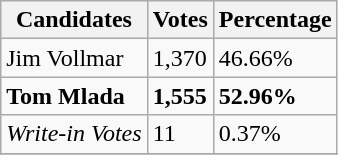<table class=wikitable>
<tr>
<th>Candidates</th>
<th>Votes</th>
<th>Percentage</th>
</tr>
<tr>
<td>Jim Vollmar</td>
<td>1,370</td>
<td>46.66%</td>
</tr>
<tr>
<td><strong>Tom Mlada</strong></td>
<td><strong>1,555</strong></td>
<td><strong>52.96%</strong></td>
</tr>
<tr>
<td><em>Write-in Votes</em></td>
<td>11</td>
<td>0.37%</td>
</tr>
<tr>
</tr>
</table>
